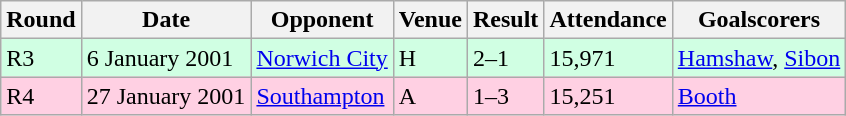<table class="wikitable">
<tr>
<th>Round</th>
<th>Date</th>
<th>Opponent</th>
<th>Venue</th>
<th>Result</th>
<th>Attendance</th>
<th>Goalscorers</th>
</tr>
<tr style="background-color: #d0ffe3;">
<td>R3</td>
<td>6 January 2001</td>
<td><a href='#'>Norwich City</a></td>
<td>H</td>
<td>2–1</td>
<td>15,971</td>
<td><a href='#'>Hamshaw</a>, <a href='#'>Sibon</a></td>
</tr>
<tr style="background-color: #ffd0e3;">
<td>R4</td>
<td>27 January 2001</td>
<td><a href='#'>Southampton</a></td>
<td>A</td>
<td>1–3</td>
<td>15,251</td>
<td><a href='#'>Booth</a></td>
</tr>
</table>
